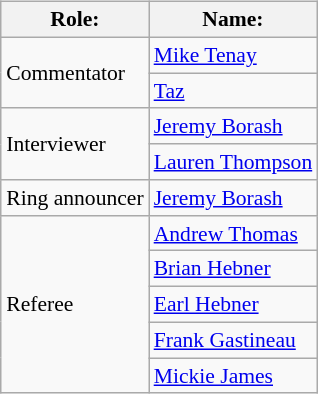<table class=wikitable style="font-size:90%; margin: 0.5em 0 0.5em 1em; float: right; clear: right;">
<tr>
<th>Role:</th>
<th>Name:</th>
</tr>
<tr>
<td rowspan="2">Commentator</td>
<td><a href='#'>Mike Tenay</a></td>
</tr>
<tr>
<td><a href='#'>Taz</a></td>
</tr>
<tr>
<td rowspan="2">Interviewer</td>
<td><a href='#'>Jeremy Borash</a></td>
</tr>
<tr>
<td><a href='#'>Lauren Thompson</a></td>
</tr>
<tr>
<td rowspan="1">Ring announcer</td>
<td><a href='#'>Jeremy Borash</a></td>
</tr>
<tr>
<td rowspan="5">Referee</td>
<td><a href='#'>Andrew Thomas</a></td>
</tr>
<tr>
<td><a href='#'>Brian Hebner</a></td>
</tr>
<tr>
<td><a href='#'>Earl Hebner</a></td>
</tr>
<tr>
<td><a href='#'>Frank Gastineau</a></td>
</tr>
<tr>
<td><a href='#'>Mickie James</a></td>
</tr>
</table>
